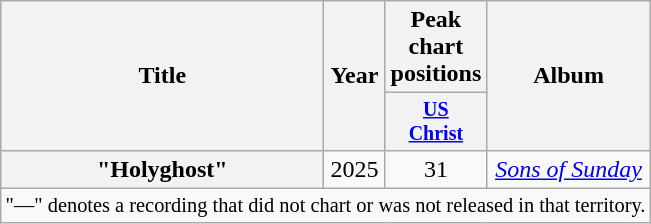<table class="wikitable plainrowheaders" style="text-align:center;">
<tr>
<th rowspan="2" scope="col" style="width:13em;">Title</th>
<th rowspan="2">Year</th>
<th>Peak chart positions</th>
<th rowspan="2">Album</th>
</tr>
<tr style="font-size:smaller;">
<th scope="col" width="45"><a href='#'>US<br>Christ</a><br></th>
</tr>
<tr>
<th scope="row">"Holyghost"</th>
<td>2025</td>
<td>31</td>
<td><em><a href='#'>Sons of Sunday</a></em></td>
</tr>
<tr>
<td colspan="8" style="font-size:85%">"—" denotes a recording that did not chart or was not released in that territory.</td>
</tr>
</table>
